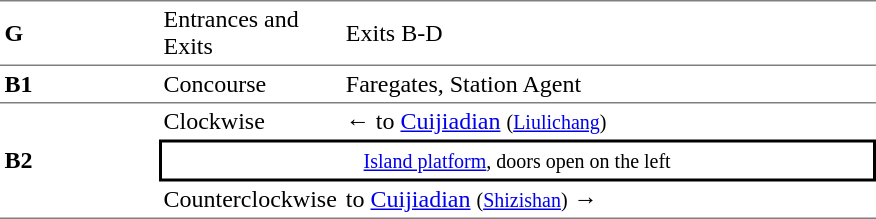<table cellspacing=0 cellpadding=3>
<tr>
<td style="border-top:solid 1px gray;border-bottom:solid 1px gray;" width=100><strong>G</strong></td>
<td style="border-top:solid 1px gray;border-bottom:solid 1px gray;" width=100>Entrances and Exits</td>
<td style="border-top:solid 1px gray;border-bottom:solid 1px gray;" width=350>Exits B-D</td>
</tr>
<tr>
<td style="border-top:solid 0px gray;border-bottom:solid 1px gray;" width=100><strong>B1</strong></td>
<td style="border-top:solid 0px gray;border-bottom:solid 1px gray;" width=100>Concourse</td>
<td style="border-top:solid 0px gray;border-bottom:solid 1px gray;" width=350>Faregates, Station Agent</td>
</tr>
<tr>
<td style="border-bottom:solid 1px gray;" rowspan=3><strong>B2</strong></td>
<td>Clockwise</td>
<td>←  to <a href='#'>Cuijiadian</a> <small>(<a href='#'>Liulichang</a>)</small></td>
</tr>
<tr>
<td style="border-right:solid 2px black;border-left:solid 2px black;border-top:solid 2px black;border-bottom:solid 2px black;text-align:center;" colspan=2><small><a href='#'>Island platform</a>, doors open on the left</small></td>
</tr>
<tr>
<td style="border-bottom:solid 1px gray;">Counterclockwise</td>
<td style="border-bottom:solid 1px gray;">  to <a href='#'>Cuijiadian</a> <small>(<a href='#'>Shizishan</a>)</small> →</td>
</tr>
</table>
